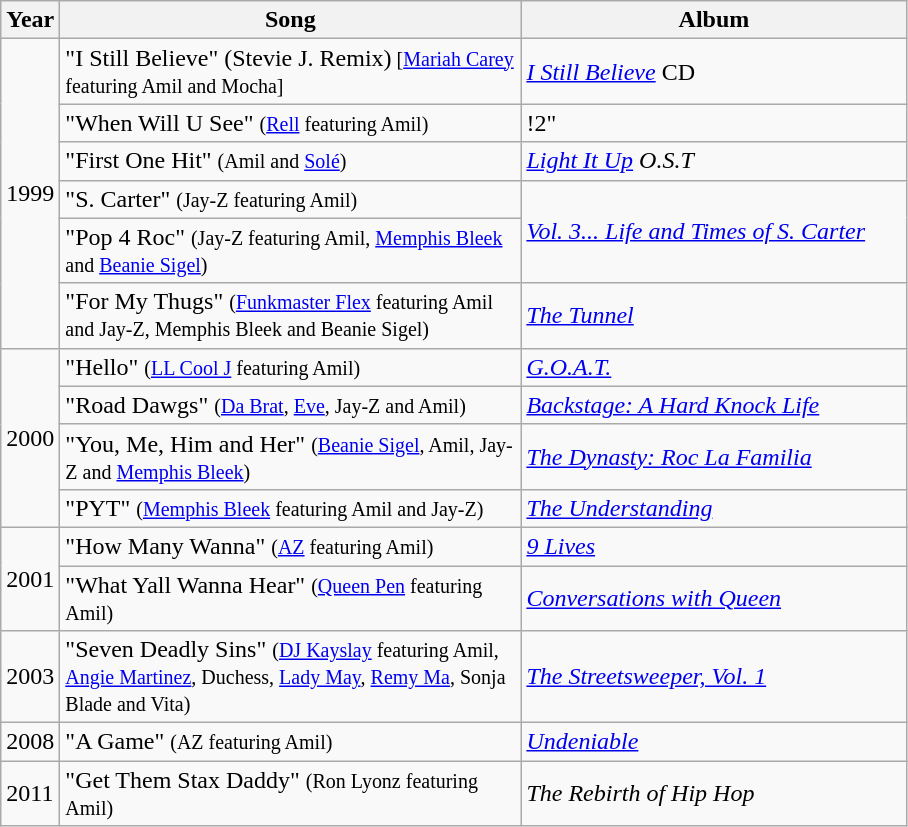<table class="wikitable">
<tr>
<th style="text-align:center; width:10px;">Year</th>
<th style="text-align:center; width:300px;">Song</th>
<th style="text-align:center; width:250px;">Album</th>
</tr>
<tr>
<td rowspan="6">1999</td>
<td align="left">"I Still Believe" (Stevie J. Remix)<small> [<a href='#'>Mariah Carey</a> featuring Amil and Mocha]</small></td>
<td><em><a href='#'>I Still Believe</a></em> CD</td>
</tr>
<tr>
<td>"When Will U See" <small>(<a href='#'>Rell</a> featuring Amil)</small></td>
<td>!2"</td>
</tr>
<tr>
<td align="left">"First One Hit" <small>(Amil and <a href='#'>Solé</a>)</small></td>
<td><em><a href='#'>Light It Up</a> O.S.T</em></td>
</tr>
<tr>
<td align="left">"S. Carter" <small>(Jay-Z featuring Amil)</small></td>
<td rowspan="2"><em><a href='#'>Vol. 3... Life and Times of S. Carter</a></em></td>
</tr>
<tr>
<td align="left">"Pop 4 Roc" <small>(Jay-Z featuring Amil, <a href='#'>Memphis Bleek</a> and <a href='#'>Beanie Sigel</a>)</small></td>
</tr>
<tr>
<td align="left">"For My Thugs" <small>(<a href='#'>Funkmaster Flex</a> featuring Amil and Jay-Z, Memphis Bleek and Beanie Sigel)</small></td>
<td><em><a href='#'>The Tunnel</a></em></td>
</tr>
<tr>
<td rowspan="4">2000</td>
<td align="left">"Hello" <small>(<a href='#'>LL Cool J</a> featuring Amil)</small></td>
<td><em><a href='#'>G.O.A.T.</a></em></td>
</tr>
<tr>
<td align="left">"Road Dawgs" <small>(<a href='#'>Da Brat</a>, <a href='#'>Eve</a>, Jay-Z and Amil)</small></td>
<td><em><a href='#'>Backstage: A Hard Knock Life</a></em></td>
</tr>
<tr>
<td align="left">"You, Me, Him and Her" <small>(<a href='#'>Beanie Sigel</a>, Amil, Jay-Z and <a href='#'>Memphis Bleek</a>)</small></td>
<td><em><a href='#'>The Dynasty: Roc La Familia</a></em></td>
</tr>
<tr>
<td align="left">"PYT" <small>(<a href='#'>Memphis Bleek</a> featuring Amil and Jay-Z)</small></td>
<td><em><a href='#'>The Understanding</a></em></td>
</tr>
<tr>
<td rowspan="2">2001</td>
<td align="left">"How Many Wanna" <small>(<a href='#'>AZ</a> featuring Amil)</small></td>
<td><em><a href='#'>9 Lives</a></em></td>
</tr>
<tr>
<td align="left">"What Yall Wanna Hear" <small>(<a href='#'>Queen Pen</a> featuring Amil)</small></td>
<td><em><a href='#'>Conversations with Queen</a></em></td>
</tr>
<tr>
<td>2003</td>
<td align="left">"Seven Deadly Sins" <small>(<a href='#'>DJ Kayslay</a> featuring Amil, <a href='#'>Angie Martinez</a>, Duchess, <a href='#'>Lady May</a>, <a href='#'>Remy Ma</a>, Sonja Blade and Vita)</small></td>
<td><em><a href='#'>The Streetsweeper, Vol. 1</a></em></td>
</tr>
<tr>
<td>2008</td>
<td align="left">"A Game" <small>(AZ featuring Amil)</small></td>
<td><em><a href='#'>Undeniable</a></em></td>
</tr>
<tr>
<td>2011</td>
<td align="left">"Get Them Stax Daddy" <small>(Ron Lyonz featuring Amil)</small></td>
<td><em>The Rebirth of Hip Hop</em></td>
</tr>
</table>
